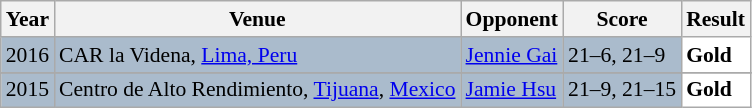<table class="sortable wikitable" style="font-size: 90%;">
<tr>
<th>Year</th>
<th>Venue</th>
<th>Opponent</th>
<th>Score</th>
<th>Result</th>
</tr>
<tr style="background:#AABBCC">
<td align="center">2016</td>
<td align="left">CAR la Videna, <a href='#'>Lima, Peru</a></td>
<td align="left"> <a href='#'>Jennie Gai</a></td>
<td align="left">21–6, 21–9</td>
<td style="text-align:left; background:white"> <strong>Gold</strong></td>
</tr>
<tr>
</tr>
<tr style="background:#AABBCC">
<td align="center">2015</td>
<td align="left">Centro de Alto Rendimiento, <a href='#'>Tijuana</a>, <a href='#'>Mexico</a></td>
<td align="left"> <a href='#'>Jamie Hsu</a></td>
<td align="left">21–9, 21–15</td>
<td style="text-align:left; background:white"> <strong>Gold</strong></td>
</tr>
</table>
